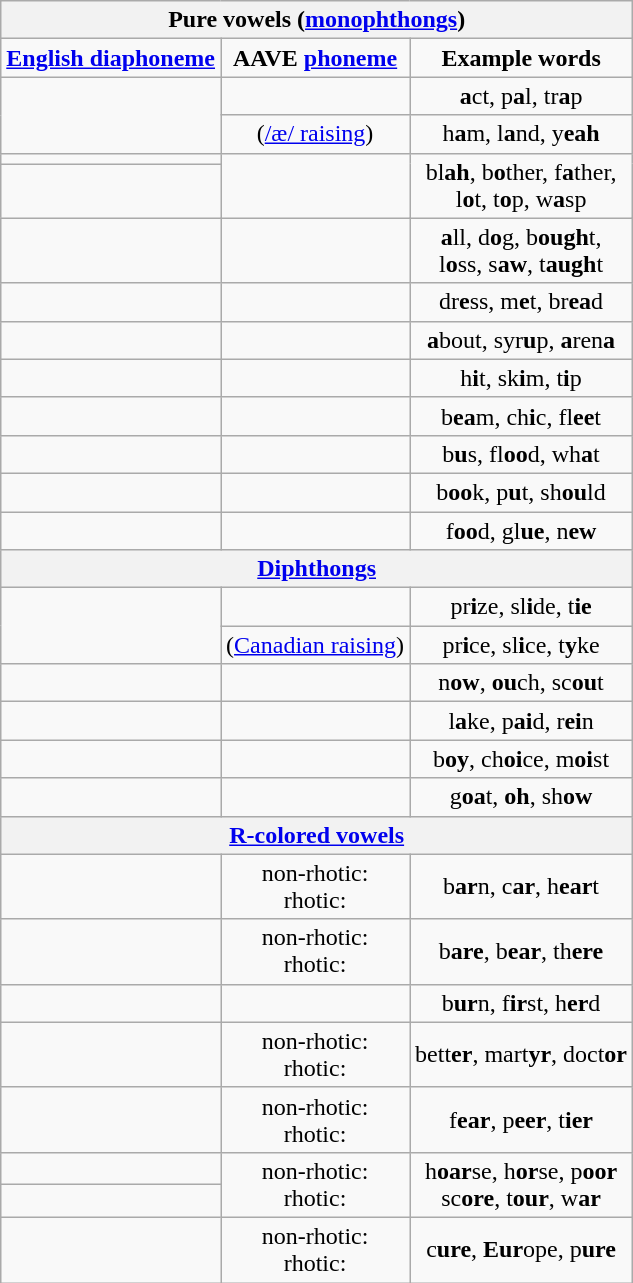<table class="wikitable" style="text-align:center">
<tr>
<th colspan="3">Pure vowels (<a href='#'>monophthongs</a>)</th>
</tr>
<tr>
<td><strong><a href='#'>English diaphoneme</a></strong></td>
<td><strong>AAVE <a href='#'>phoneme</a></strong></td>
<td><strong>Example words</strong></td>
</tr>
<tr>
<td rowspan="2"></td>
<td></td>
<td><strong>a</strong>ct, p<strong>a</strong>l, tr<strong>a</strong>p</td>
</tr>
<tr>
<td> (<a href='#'>/æ/ raising</a>)</td>
<td>h<strong>a</strong>m, l<strong>a</strong>nd, y<strong>eah</strong></td>
</tr>
<tr>
<td></td>
<td rowspan="2"></td>
<td rowspan="2">bl<strong>ah</strong>, b<strong>o</strong>ther, f<strong>a</strong>ther, <br>l<strong>o</strong>t, t<strong>o</strong>p, w<strong>a</strong>sp</td>
</tr>
<tr>
<td rowspan="2"></td>
</tr>
<tr>
<td rowspan="2"></td>
<td rowspan="2"><strong>a</strong>ll, d<strong>o</strong>g, b<strong>ough</strong>t, <br>l<strong>o</strong>ss, s<strong>aw</strong>, t<strong>augh</strong>t</td>
</tr>
<tr>
<td></td>
</tr>
<tr>
<td></td>
<td></td>
<td>dr<strong>e</strong>ss, m<strong>e</strong>t, br<strong>ea</strong>d</td>
</tr>
<tr>
<td></td>
<td></td>
<td><strong>a</strong>bout, syr<strong>u</strong>p, <strong>a</strong>ren<strong>a</strong></td>
</tr>
<tr>
<td></td>
<td></td>
<td>h<strong>i</strong>t, sk<strong>i</strong>m, t<strong>i</strong>p</td>
</tr>
<tr>
<td></td>
<td></td>
<td>b<strong>ea</strong>m, ch<strong>i</strong>c, fl<strong>ee</strong>t</td>
</tr>
<tr>
<td></td>
<td></td>
<td>b<strong>u</strong>s, fl<strong>oo</strong>d, wh<strong>a</strong>t</td>
</tr>
<tr>
<td></td>
<td></td>
<td>b<strong>oo</strong>k, p<strong>u</strong>t, sh<strong>ou</strong>ld</td>
</tr>
<tr>
<td></td>
<td></td>
<td>f<strong>oo</strong>d, gl<strong>ue</strong>, n<strong>ew</strong></td>
</tr>
<tr>
<th colspan="3"><a href='#'>Diphthongs</a></th>
</tr>
<tr>
<td rowspan="2"></td>
<td></td>
<td>pr<strong>i</strong>ze, sl<strong>i</strong>de, t<strong>ie</strong></td>
</tr>
<tr>
<td> (<a href='#'>Canadian raising</a>)</td>
<td>pr<strong>i</strong>ce, sl<strong>i</strong>ce, t<strong>y</strong>ke</td>
</tr>
<tr>
<td></td>
<td></td>
<td>n<strong>ow</strong>, <strong>ou</strong>ch, sc<strong>ou</strong>t</td>
</tr>
<tr>
<td></td>
<td></td>
<td>l<strong>a</strong>ke, p<strong>ai</strong>d, r<strong>ei</strong>n</td>
</tr>
<tr>
<td></td>
<td></td>
<td>b<strong>oy</strong>, ch<strong>oi</strong>ce, m<strong>oi</strong>st</td>
</tr>
<tr>
<td></td>
<td></td>
<td>g<strong>oa</strong>t, <strong>oh</strong>, sh<strong>ow</strong></td>
</tr>
<tr>
<th colspan="3"><a href='#'>R-colored vowels</a></th>
</tr>
<tr>
<td></td>
<td>non-rhotic: <br>rhotic: </td>
<td>b<strong>ar</strong>n, c<strong>ar</strong>, h<strong>ear</strong>t</td>
</tr>
<tr>
<td></td>
<td>non-rhotic: <br>rhotic: </td>
<td>b<strong>are</strong>, b<strong>ear</strong>, th<strong>ere</strong></td>
</tr>
<tr>
<td></td>
<td></td>
<td>b<strong>ur</strong>n, f<strong>ir</strong>st, h<strong>er</strong>d</td>
</tr>
<tr>
<td></td>
<td>non-rhotic: <br>rhotic: </td>
<td>bett<strong>er</strong>, mart<strong>yr</strong>, doct<strong>or</strong></td>
</tr>
<tr>
<td></td>
<td>non-rhotic: <br>rhotic: </td>
<td>f<strong>ear</strong>, p<strong>eer</strong>, t<strong>ier</strong></td>
</tr>
<tr>
<td></td>
<td rowspan="2">non-rhotic: <br>rhotic: </td>
<td rowspan="2">h<strong>oar</strong>se, h<strong>or</strong>se, p<strong>oor</strong> <br> sc<strong>ore</strong>, t<strong>our</strong>, w<strong>ar</strong></td>
</tr>
<tr>
<td></td>
</tr>
<tr>
<td></td>
<td>non-rhotic: <br>rhotic: </td>
<td>c<strong>ure</strong>, <strong>Eur</strong>ope, p<strong>ure</strong></td>
</tr>
</table>
